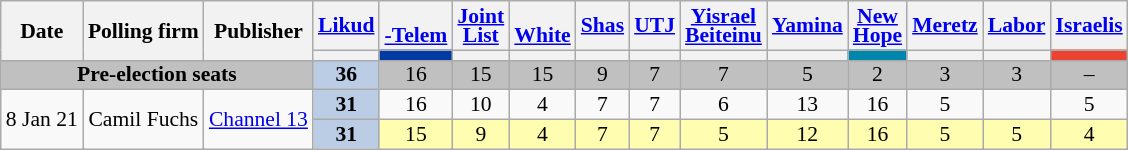<table class="wikitable sortable" style=text-align:center;font-size:90%;line-height:13px>
<tr>
<th rowspan=2>Date</th>
<th rowspan=2>Polling firm</th>
<th rowspan=2>Publisher</th>
<th><a href='#'>Likud</a></th>
<th><a href='#'><br>-Telem</a></th>
<th><a href='#'>Joint<br>List</a></th>
<th><a href='#'><br>White</a></th>
<th><a href='#'>Shas</a></th>
<th><a href='#'>UTJ</a></th>
<th><a href='#'>Yisrael<br>Beiteinu</a></th>
<th><a href='#'>Yamina</a></th>
<th><a href='#'>New<br>Hope</a></th>
<th><a href='#'>Meretz</a></th>
<th><a href='#'>Labor</a></th>
<th><a href='#'>Israelis</a></th>
</tr>
<tr>
<th style=background:></th>
<th style=background:#003BA3></th>
<th style=background:></th>
<th style=background:></th>
<th style=background:></th>
<th style=background:></th>
<th style=background:></th>
<th style=background:></th>
<th style=background:#0086AC></th>
<th style=background:></th>
<th style=background:></th>
<th style=background:#EB4331></th>
</tr>
<tr style=background:silver>
<td colspan=3><strong>Pre-election seats</strong></td>
<td style=background:#BBCDE4><strong>36</strong>	</td>
<td>16					</td>
<td>15					</td>
<td>15					</td>
<td>9					</td>
<td>7					</td>
<td>7					</td>
<td>5					</td>
<td>2					</td>
<td>3					</td>
<td>3					</td>
<td>–					</td>
</tr>
<tr>
<td rowspan=2 data-sort-value=2021-01-08>8 Jan 21</td>
<td rowspan=2>Camil Fuchs</td>
<td rowspan=2><a href='#'>Channel 13</a></td>
<td style=background:#BBCDE4><strong>31</strong>	</td>
<td>16					</td>
<td>10					</td>
<td>4					</td>
<td>7					</td>
<td>7					</td>
<td>6					</td>
<td>13					</td>
<td>16					</td>
<td>5					</td>
<td>			</td>
<td>5					</td>
</tr>
<tr style=background:#fffdb0>
<td style=background:#BBCDE4><strong>31</strong>	</td>
<td>15					</td>
<td>9					</td>
<td>4					</td>
<td>7					</td>
<td>7					</td>
<td>5					</td>
<td>12					</td>
<td>16					</td>
<td>5					</td>
<td>5					</td>
<td>4					</td>
</tr>
</table>
